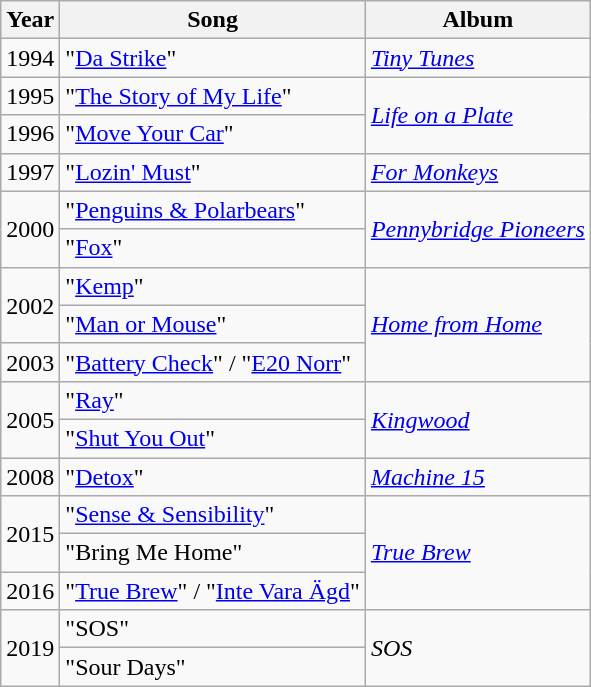<table class="wikitable">
<tr>
<th>Year</th>
<th>Song</th>
<th>Album</th>
</tr>
<tr>
<td>1994</td>
<td>"<a href='#'>Da Strike</a>"</td>
<td><em><a href='#'>Tiny Tunes</a></em></td>
</tr>
<tr>
<td>1995</td>
<td>"<a href='#'>The Story of My Life</a>"</td>
<td rowspan="2"><em><a href='#'>Life on a Plate</a></em></td>
</tr>
<tr>
<td>1996</td>
<td>"<a href='#'>Move Your Car</a>"</td>
</tr>
<tr>
<td>1997</td>
<td>"<a href='#'>Lozin' Must</a>"</td>
<td><em><a href='#'>For Monkeys</a></em></td>
</tr>
<tr>
<td rowspan="2">2000</td>
<td>"<a href='#'>Penguins & Polarbears</a>"</td>
<td rowspan="2"><em><a href='#'>Pennybridge Pioneers</a></em></td>
</tr>
<tr>
<td>"<a href='#'>Fox</a>"</td>
</tr>
<tr>
<td rowspan="2">2002</td>
<td>"<a href='#'>Kemp</a>"</td>
<td rowspan="3"><a href='#'><em>Home from Home</em></a></td>
</tr>
<tr>
<td>"<a href='#'>Man or Mouse</a>"</td>
</tr>
<tr>
<td>2003</td>
<td>"<a href='#'>Battery Check</a>" / "<a href='#'>E20 Norr</a>"</td>
</tr>
<tr>
<td rowspan="2">2005</td>
<td>"<a href='#'>Ray</a>"</td>
<td rowspan="2"><a href='#'><em>Kingwood</em></a></td>
</tr>
<tr>
<td>"<a href='#'>Shut You Out</a>"</td>
</tr>
<tr>
<td>2008</td>
<td>"<a href='#'>Detox</a>"</td>
<td><em><a href='#'>Machine 15</a></em></td>
</tr>
<tr>
<td rowspan="2">2015</td>
<td>"<a href='#'>Sense & Sensibility</a>"</td>
<td rowspan="3"><a href='#'><em>True Brew</em></a></td>
</tr>
<tr>
<td>"Bring Me Home"</td>
</tr>
<tr>
<td>2016</td>
<td>"<a href='#'>True Brew</a>" / "<a href='#'>Inte Vara Ägd</a>"</td>
</tr>
<tr>
<td rowspan="2">2019</td>
<td>"SOS"</td>
<td rowspan="2"><em>SOS</em></td>
</tr>
<tr>
<td>"Sour Days"</td>
</tr>
</table>
